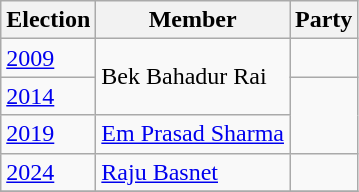<table class="wikitable sortable">
<tr>
<th>Election</th>
<th>Member</th>
<th colspan=2>Party</th>
</tr>
<tr>
<td><a href='#'>2009</a></td>
<td rowspan=2>Bek Bahadur Rai</td>
<td></td>
</tr>
<tr>
<td><a href='#'>2014</a></td>
</tr>
<tr>
<td><a href='#'>2019</a></td>
<td><a href='#'>Em Prasad Sharma</a></td>
</tr>
<tr>
<td><a href='#'>2024</a></td>
<td><a href='#'>Raju Basnet</a></td>
<td></td>
</tr>
<tr>
</tr>
</table>
